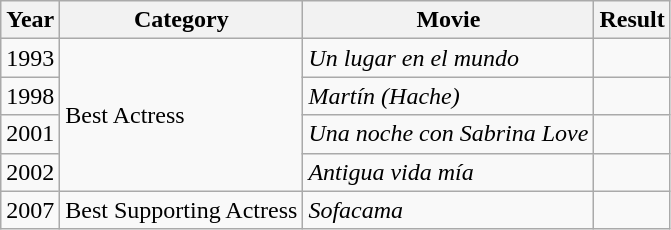<table class="wikitable">
<tr>
<th>Year</th>
<th>Category</th>
<th>Movie</th>
<th>Result</th>
</tr>
<tr>
<td>1993</td>
<td rowspan="4">Best Actress</td>
<td><em>Un lugar en el mundo</em></td>
<td></td>
</tr>
<tr>
<td>1998</td>
<td><em>Martín (Hache)</em></td>
<td></td>
</tr>
<tr>
<td>2001</td>
<td><em>Una noche con Sabrina Love</em></td>
<td></td>
</tr>
<tr>
<td>2002</td>
<td><em>Antigua vida mía</em></td>
<td></td>
</tr>
<tr>
<td>2007</td>
<td>Best Supporting Actress</td>
<td><em>Sofacama</em></td>
<td></td>
</tr>
</table>
